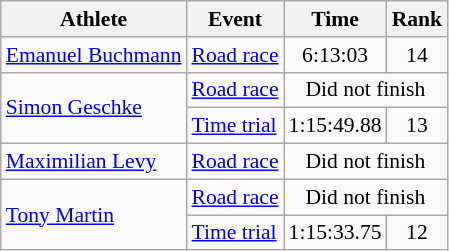<table class="wikitable" style="font-size:90%">
<tr>
<th>Athlete</th>
<th>Event</th>
<th>Time</th>
<th>Rank</th>
</tr>
<tr align=center>
<td align=left><a href='#'>Emanuel Buchmann</a></td>
<td align=left><a href='#'>Road race</a></td>
<td>6:13:03</td>
<td>14</td>
</tr>
<tr align=center>
<td align=left rowspan=2><a href='#'>Simon Geschke</a></td>
<td align=left><a href='#'>Road race</a></td>
<td colspan=2>Did not finish</td>
</tr>
<tr align=center>
<td align=left><a href='#'>Time trial</a></td>
<td>1:15:49.88</td>
<td>13</td>
</tr>
<tr align=center>
<td align=left><a href='#'>Maximilian Levy</a></td>
<td align=left><a href='#'>Road race</a></td>
<td colspan=2>Did not finish</td>
</tr>
<tr align=center>
<td align=left rowspan=2><a href='#'>Tony Martin</a></td>
<td align=left><a href='#'>Road race</a></td>
<td colspan=2>Did not finish</td>
</tr>
<tr align=center>
<td align=left><a href='#'>Time trial</a></td>
<td>1:15:33.75</td>
<td>12</td>
</tr>
</table>
